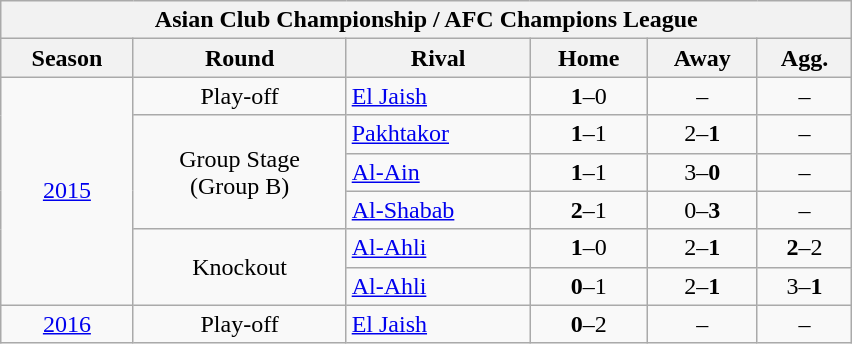<table class="wikitable collapsible">
<tr>
<th colspan="6" style="width:560px;">Asian Club Championship / AFC Champions League</th>
</tr>
<tr>
<th>Season</th>
<th>Round</th>
<th>Rival</th>
<th>Home</th>
<th>Away</th>
<th>Agg.</th>
</tr>
<tr>
<td style="text-align:center;" rowspan="6"><a href='#'>2015</a></td>
<td style="text-align:center;">Play-off</td>
<td> <a href='#'>El Jaish</a></td>
<td style="text-align:center;"><strong>1</strong>–0</td>
<td style="text-align:center;">–</td>
<td style="text-align:center;">–</td>
</tr>
<tr>
<td rowspan="3" style="text-align:center;">Group Stage<br>(Group B)</td>
<td> <a href='#'>Pakhtakor</a></td>
<td style="text-align:center;"><strong>1</strong>–1</td>
<td style="text-align:center;">2–<strong>1</strong></td>
<td style="text-align:center;">–</td>
</tr>
<tr>
<td> <a href='#'>Al-Ain</a></td>
<td style="text-align:center;"><strong>1</strong>–1</td>
<td style="text-align:center;">3–<strong>0</strong></td>
<td style="text-align:center;">–</td>
</tr>
<tr>
<td> <a href='#'>Al-Shabab</a></td>
<td style="text-align:center;"><strong>2</strong>–1</td>
<td style="text-align:center;">0–<strong>3</strong></td>
<td style="text-align:center;">–</td>
</tr>
<tr>
<td rowspan="2" style="text-align:center;">Knockout</td>
<td> <a href='#'>Al-Ahli</a></td>
<td style="text-align:center;"><strong>1</strong>–0</td>
<td style="text-align:center;">2–<strong>1</strong></td>
<td style="text-align:center;"><strong>2</strong>–2</td>
</tr>
<tr>
<td> <a href='#'>Al-Ahli</a></td>
<td style="text-align:center;"><strong>0</strong>–1</td>
<td style="text-align:center;">2–<strong>1</strong></td>
<td style="text-align:center;">3–<strong>1</strong></td>
</tr>
<tr>
<td style="text-align:center;"><a href='#'>2016</a></td>
<td style="text-align:center;">Play-off</td>
<td> <a href='#'>El Jaish</a></td>
<td style="text-align:center;"><strong>0</strong>–2</td>
<td style="text-align:center;">–</td>
<td style="text-align:center;">–</td>
</tr>
</table>
